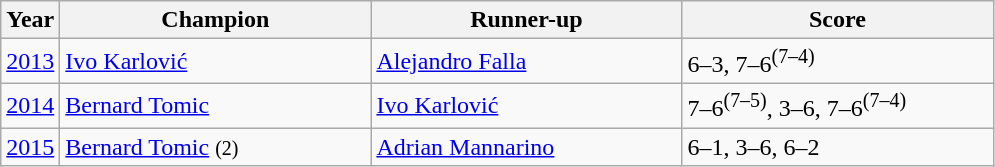<table class="wikitable">
<tr>
<th>Year</th>
<th width="200">Champion</th>
<th width="200">Runner-up</th>
<th width="200">Score</th>
</tr>
<tr>
<td><a href='#'>2013</a></td>
<td> <a href='#'>Ivo Karlović</a></td>
<td> <a href='#'>Alejandro Falla</a></td>
<td>6–3, 7–6<sup>(7–4)</sup></td>
</tr>
<tr>
<td><a href='#'>2014</a></td>
<td> <a href='#'>Bernard Tomic</a></td>
<td> <a href='#'>Ivo Karlović</a></td>
<td>7–6<sup>(7–5)</sup>, 3–6, 7–6<sup>(7–4)</sup></td>
</tr>
<tr>
<td><a href='#'>2015</a></td>
<td> <a href='#'>Bernard Tomic</a> <small>(2)</small></td>
<td> <a href='#'>Adrian Mannarino</a></td>
<td>6–1, 3–6, 6–2</td>
</tr>
</table>
